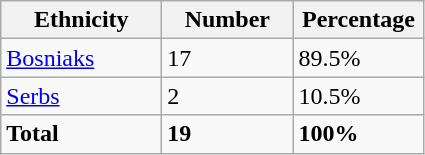<table class="wikitable">
<tr>
<th width="100px">Ethnicity</th>
<th width="80px">Number</th>
<th width="80px">Percentage</th>
</tr>
<tr>
<td><a href='#'>Bosniaks</a></td>
<td>17</td>
<td>89.5%</td>
</tr>
<tr>
<td><a href='#'>Serbs</a></td>
<td>2</td>
<td>10.5%</td>
</tr>
<tr>
<td><strong>Total</strong></td>
<td><strong>19</strong></td>
<td><strong>100%</strong></td>
</tr>
</table>
